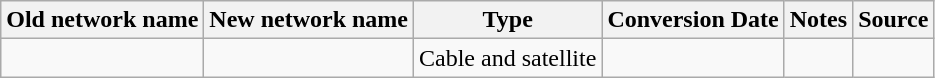<table class="wikitable">
<tr>
<th>Old network name</th>
<th>New network name</th>
<th>Type</th>
<th>Conversion Date</th>
<th>Notes</th>
<th>Source</th>
</tr>
<tr>
<td></td>
<td></td>
<td>Cable and satellite</td>
<td></td>
<td></td>
<td></td>
</tr>
</table>
